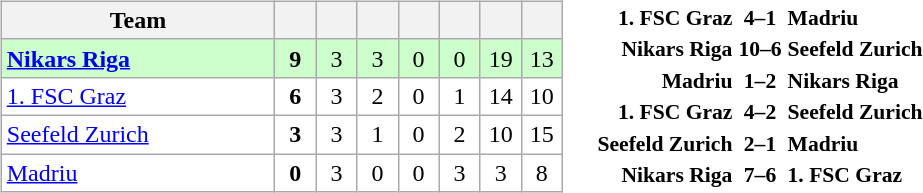<table>
<tr>
<td><br><table class="wikitable" style="text-align: center;">
<tr>
<th width="175">Team</th>
<th width="20"></th>
<th width="20"></th>
<th width="20"></th>
<th width="20"></th>
<th width="20"></th>
<th width="20"></th>
<th width="20"></th>
</tr>
<tr bgcolor="#ccffcc">
<td align="left"> <strong><a href='#'>Nikars Riga</a></strong></td>
<td><strong>9</strong></td>
<td>3</td>
<td>3</td>
<td>0</td>
<td>0</td>
<td>19</td>
<td>13</td>
</tr>
<tr bgcolor=ffffff>
<td align="left"> <a href='#'>1. FSC Graz</a></td>
<td><strong>6</strong></td>
<td>3</td>
<td>2</td>
<td>0</td>
<td>1</td>
<td>14</td>
<td>10</td>
</tr>
<tr bgcolor=ffffff>
<td align="left"> <a href='#'>Seefeld Zurich</a></td>
<td><strong>3</strong></td>
<td>3</td>
<td>1</td>
<td>0</td>
<td>2</td>
<td>10</td>
<td>15</td>
</tr>
<tr bgcolor=ffffff>
<td align="left"> <a href='#'>Madriu</a></td>
<td><strong>0</strong></td>
<td>3</td>
<td>0</td>
<td>0</td>
<td>3</td>
<td>3</td>
<td>8</td>
</tr>
</table>
</td>
<td><br><table style="font-size:90%; margin: 0 auto;">
<tr>
<td align="right"><strong>1. FSC Graz</strong></td>
<td align="center"><strong>4–1</strong></td>
<td><strong>Madriu</strong></td>
</tr>
<tr>
<td align="right"><strong>Nikars Riga</strong></td>
<td align="center"><strong>10–6</strong></td>
<td><strong>Seefeld Zurich</strong></td>
</tr>
<tr>
<td align="right"><strong>Madriu</strong></td>
<td align="center"><strong>1–2</strong></td>
<td><strong>Nikars Riga</strong></td>
</tr>
<tr>
<td align="right"><strong>1. FSC Graz</strong></td>
<td align="center"><strong>4–2</strong></td>
<td><strong>Seefeld Zurich</strong></td>
</tr>
<tr>
<td align="right"><strong>Seefeld Zurich</strong></td>
<td align="center"><strong>2–1</strong></td>
<td><strong>Madriu</strong></td>
</tr>
<tr>
<td align="right"><strong>Nikars Riga</strong></td>
<td align="center"><strong>7–6</strong></td>
<td><strong>1. FSC Graz</strong></td>
</tr>
</table>
</td>
</tr>
</table>
